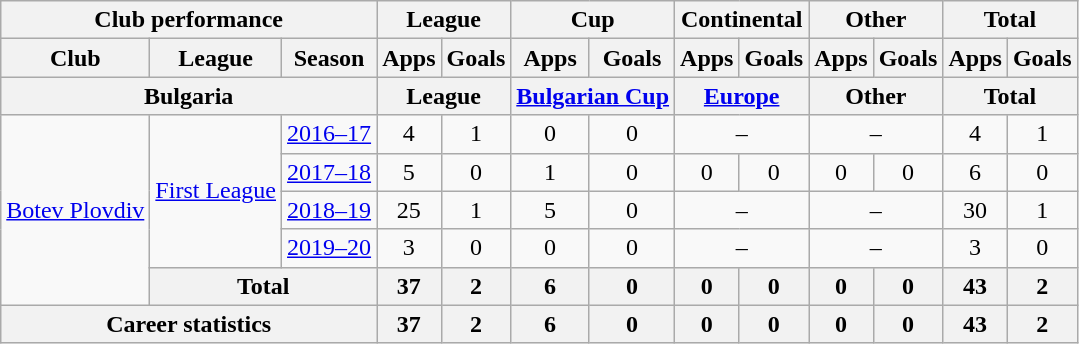<table class="wikitable" style="text-align: center">
<tr>
<th colspan="3">Club performance</th>
<th colspan="2">League</th>
<th colspan="2">Cup</th>
<th colspan="2">Continental</th>
<th colspan="2">Other</th>
<th colspan="3">Total</th>
</tr>
<tr>
<th>Club</th>
<th>League</th>
<th>Season</th>
<th>Apps</th>
<th>Goals</th>
<th>Apps</th>
<th>Goals</th>
<th>Apps</th>
<th>Goals</th>
<th>Apps</th>
<th>Goals</th>
<th>Apps</th>
<th>Goals</th>
</tr>
<tr>
<th colspan="3">Bulgaria</th>
<th colspan="2">League</th>
<th colspan="2"><a href='#'>Bulgarian Cup</a></th>
<th colspan="2"><a href='#'>Europe</a></th>
<th colspan="2">Other</th>
<th colspan="2">Total</th>
</tr>
<tr>
<td rowspan="5" valign="center"><a href='#'>Botev Plovdiv</a></td>
<td rowspan="4"><a href='#'>First League</a></td>
<td><a href='#'>2016–17</a></td>
<td>4</td>
<td>1</td>
<td>0</td>
<td>0</td>
<td colspan="2">–</td>
<td colspan="2">–</td>
<td>4</td>
<td>1</td>
</tr>
<tr>
<td><a href='#'>2017–18</a></td>
<td>5</td>
<td>0</td>
<td>1</td>
<td>0</td>
<td>0</td>
<td>0</td>
<td>0</td>
<td>0</td>
<td>6</td>
<td>0</td>
</tr>
<tr>
<td><a href='#'>2018–19</a></td>
<td>25</td>
<td>1</td>
<td>5</td>
<td>0</td>
<td colspan="2">–</td>
<td colspan="2">–</td>
<td>30</td>
<td>1</td>
</tr>
<tr>
<td><a href='#'>2019–20</a></td>
<td>3</td>
<td>0</td>
<td>0</td>
<td>0</td>
<td colspan="2">–</td>
<td colspan="2">–</td>
<td>3</td>
<td>0</td>
</tr>
<tr>
<th colspan=2>Total</th>
<th>37</th>
<th>2</th>
<th>6</th>
<th>0</th>
<th>0</th>
<th>0</th>
<th>0</th>
<th>0</th>
<th>43</th>
<th>2</th>
</tr>
<tr>
<th colspan="3">Career statistics</th>
<th>37</th>
<th>2</th>
<th>6</th>
<th>0</th>
<th>0</th>
<th>0</th>
<th>0</th>
<th>0</th>
<th>43</th>
<th>2</th>
</tr>
</table>
